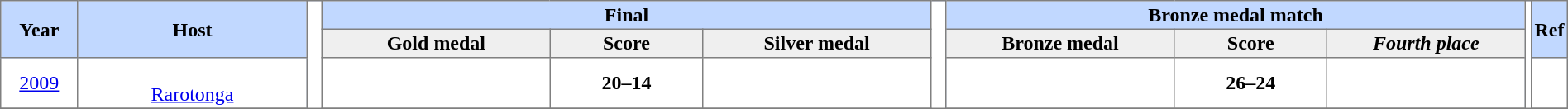<table border=1 style="border-collapse:collapse; font-size:100%; width:100%; text-align:center" cellpadding=2 cellspacing=0>
<tr bgcolor=#C1D8FF>
<th rowspan=2 width=5%>Year</th>
<th rowspan=2 width=15%>Host</th>
<th width=1% rowspan=5 bgcolor=ffffff></th>
<th colspan=3>Final</th>
<th width=1% rowspan=5 bgcolor=ffffff></th>
<th colspan=3>Bronze medal match</th>
<th width=1% rowspan=5 bgcolor=ffffff></th>
<th rowspan=2 width=5%>Ref</th>
</tr>
<tr bgcolor=#EFEFEF>
<th width=15%>Gold medal</th>
<th width=10%>Score</th>
<th width=15%>Silver medal</th>
<th width=15%>Bronze medal</th>
<th width=10%>Score</th>
<th width=15%><em>Fourth place</em></th>
</tr>
<tr>
<td><a href='#'>2009</a></td>
<td><br><a href='#'>Rarotonga</a></td>
<td><br> <strong></strong></td>
<td><strong>20–14</strong></td>
<td><br> <strong></strong></td>
<td><br> <strong></strong></td>
<td><strong>26–24</strong></td>
<td><br> <strong></strong></td>
<td align=center><br><br></td>
</tr>
<tr>
</tr>
</table>
